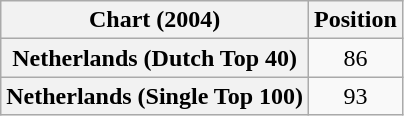<table class="wikitable sortable plainrowheaders" style="text-align:center">
<tr>
<th scope="col">Chart (2004)</th>
<th scope="col">Position</th>
</tr>
<tr>
<th scope="row">Netherlands (Dutch Top 40)</th>
<td>86</td>
</tr>
<tr>
<th scope="row">Netherlands (Single Top 100)</th>
<td>93</td>
</tr>
</table>
